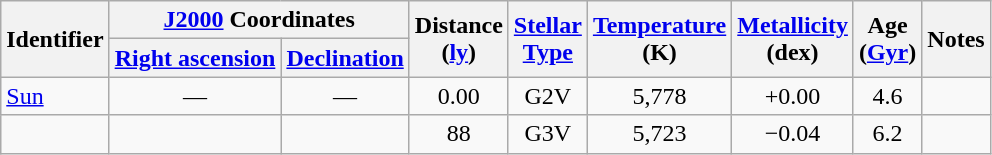<table class="wikitable" style="text-align: center; white-space: nowrap;">
<tr>
<th rowspan="2">Identifier</th>
<th colspan="2"><a href='#'>J2000</a> Coordinates</th>
<th rowspan="2">Distance<br>(<a href='#'>ly</a>)</th>
<th rowspan="2"><a href='#'>Stellar<br>Type</a></th>
<th rowspan="2"><a href='#'>Temperature</a><br>(K)</th>
<th rowspan="2"><a href='#'>Metallicity</a><br>(dex)</th>
<th rowspan="2">Age<br>(<a href='#'>Gyr</a>)</th>
<th rowspan="2">Notes</th>
</tr>
<tr>
<th><a href='#'>Right ascension</a></th>
<th><a href='#'>Declination</a></th>
</tr>
<tr>
<td style="text-align:left;"><a href='#'>Sun</a></td>
<td>—</td>
<td>—</td>
<td>0.00</td>
<td>G2V</td>
<td>5,778</td>
<td>+0.00</td>
<td>4.6</td>
<td></td>
</tr>
<tr>
<td style="text-align:left;"></td>
<td></td>
<td></td>
<td>88</td>
<td>G3V</td>
<td>5,723</td>
<td>−0.04</td>
<td>6.2</td>
<td></td>
</tr>
</table>
